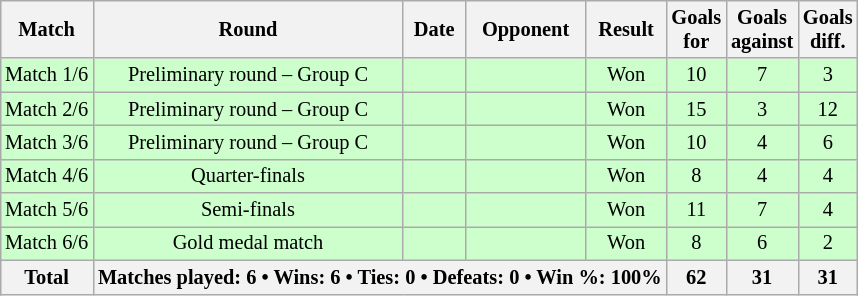<table class="wikitable sortable" style="text-align: center; font-size: 85%; margin-left: 1em;">
<tr>
<th>Match</th>
<th>Round</th>
<th>Date</th>
<th>Opponent</th>
<th>Result</th>
<th>Goals<br>for</th>
<th>Goals<br>against</th>
<th>Goals<br>diff.</th>
</tr>
<tr style="background-color: #ccffcc;">
<td>Match 1/6</td>
<td>Preliminary round – Group C</td>
<td style="text-align: right;"></td>
<td style="text-align: left;"></td>
<td>Won</td>
<td>10</td>
<td>7</td>
<td>3</td>
</tr>
<tr style="background-color: #ccffcc;">
<td>Match 2/6</td>
<td>Preliminary round – Group C</td>
<td style="text-align: right;"></td>
<td style="text-align: left;"></td>
<td>Won</td>
<td>15</td>
<td>3</td>
<td>12</td>
</tr>
<tr style="background-color: #ccffcc;">
<td>Match 3/6</td>
<td>Preliminary round – Group C</td>
<td style="text-align: right;"></td>
<td style="text-align: left;"></td>
<td>Won</td>
<td>10</td>
<td>4</td>
<td>6</td>
</tr>
<tr style="background-color: #ccffcc;">
<td>Match 4/6</td>
<td>Quarter-finals</td>
<td style="text-align: right;"></td>
<td style="text-align: left;"></td>
<td>Won</td>
<td>8</td>
<td>4</td>
<td>4</td>
</tr>
<tr style="background-color: #ccffcc;">
<td>Match 5/6</td>
<td>Semi-finals</td>
<td style="text-align: right;"></td>
<td style="text-align: left;"></td>
<td>Won</td>
<td>11</td>
<td>7</td>
<td>4</td>
</tr>
<tr style="background-color: #ccffcc;">
<td>Match 6/6</td>
<td>Gold medal match</td>
<td style="text-align: right;"></td>
<td style="text-align: left;"></td>
<td>Won</td>
<td>8</td>
<td>6</td>
<td>2</td>
</tr>
<tr>
<th>Total</th>
<th colspan="4">Matches played: 6 • Wins: 6 • Ties: 0 • Defeats: 0 • Win %: 100%</th>
<th>62</th>
<th>31</th>
<th>31</th>
</tr>
</table>
